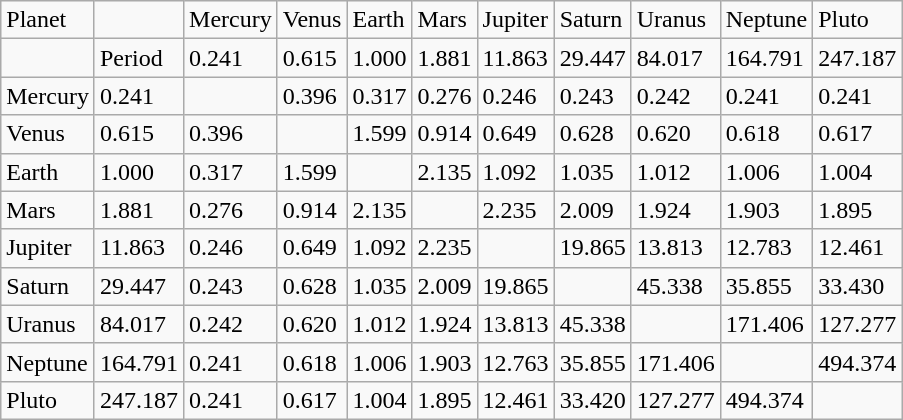<table class="wikitable">
<tr>
<td>Planet</td>
<td></td>
<td>Mercury</td>
<td>Venus</td>
<td>Earth</td>
<td>Mars</td>
<td>Jupiter</td>
<td>Saturn</td>
<td>Uranus</td>
<td>Neptune</td>
<td>Pluto</td>
</tr>
<tr>
<td></td>
<td>Period</td>
<td>0.241</td>
<td>0.615</td>
<td>1.000</td>
<td>1.881</td>
<td>11.863</td>
<td>29.447</td>
<td>84.017</td>
<td>164.791</td>
<td>247.187</td>
</tr>
<tr>
<td>Mercury</td>
<td>0.241</td>
<td></td>
<td>0.396</td>
<td>0.317</td>
<td>0.276</td>
<td>0.246</td>
<td>0.243</td>
<td>0.242</td>
<td>0.241</td>
<td>0.241</td>
</tr>
<tr>
<td>Venus</td>
<td>0.615</td>
<td>0.396</td>
<td></td>
<td>1.599</td>
<td>0.914</td>
<td>0.649</td>
<td>0.628</td>
<td>0.620</td>
<td>0.618</td>
<td>0.617</td>
</tr>
<tr>
<td>Earth</td>
<td>1.000</td>
<td>0.317</td>
<td>1.599</td>
<td></td>
<td>2.135</td>
<td>1.092</td>
<td>1.035</td>
<td>1.012</td>
<td>1.006</td>
<td>1.004</td>
</tr>
<tr>
<td>Mars</td>
<td>1.881</td>
<td>0.276</td>
<td>0.914</td>
<td>2.135</td>
<td></td>
<td>2.235</td>
<td>2.009</td>
<td>1.924</td>
<td>1.903</td>
<td>1.895</td>
</tr>
<tr>
<td>Jupiter</td>
<td>11.863</td>
<td>0.246</td>
<td>0.649</td>
<td>1.092</td>
<td>2.235</td>
<td></td>
<td>19.865</td>
<td>13.813</td>
<td>12.783</td>
<td>12.461</td>
</tr>
<tr>
<td>Saturn</td>
<td>29.447</td>
<td>0.243</td>
<td>0.628</td>
<td>1.035</td>
<td>2.009</td>
<td>19.865</td>
<td></td>
<td>45.338</td>
<td>35.855</td>
<td>33.430</td>
</tr>
<tr>
<td>Uranus</td>
<td>84.017</td>
<td>0.242</td>
<td>0.620</td>
<td>1.012</td>
<td>1.924</td>
<td>13.813</td>
<td>45.338</td>
<td></td>
<td>171.406</td>
<td>127.277</td>
</tr>
<tr>
<td>Neptune</td>
<td>164.791</td>
<td>0.241</td>
<td>0.618</td>
<td>1.006</td>
<td>1.903</td>
<td>12.763</td>
<td>35.855</td>
<td>171.406</td>
<td></td>
<td>494.374</td>
</tr>
<tr>
<td>Pluto</td>
<td>247.187</td>
<td>0.241</td>
<td>0.617</td>
<td>1.004</td>
<td>1.895</td>
<td>12.461</td>
<td>33.420</td>
<td>127.277</td>
<td>494.374</td>
<td></td>
</tr>
</table>
